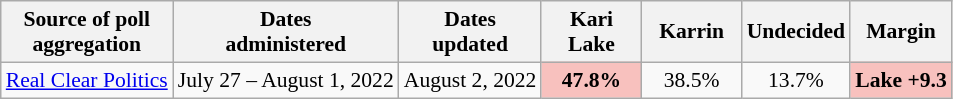<table class="wikitable sortable" style="text-align:center;font-size:90%;line-height:17px">
<tr>
<th>Source of poll<br>aggregation</th>
<th>Dates<br>administered</th>
<th>Dates<br>updated</th>
<th style="width:60px;">Kari<br>Lake</th>
<th style="width:60px;">Karrin<br></th>
<th style="width:60px;">Undecided<br></th>
<th>Margin</th>
</tr>
<tr>
<td><a href='#'>Real Clear Politics</a></td>
<td>July 27 – August 1, 2022</td>
<td>August 2, 2022</td>
<td style="background: rgb(248, 193, 190);"><strong>47.8%</strong></td>
<td>38.5%</td>
<td>13.7%</td>
<td style="background: rgb(248, 193, 190);"><strong>Lake +9.3</strong></td>
</tr>
</table>
